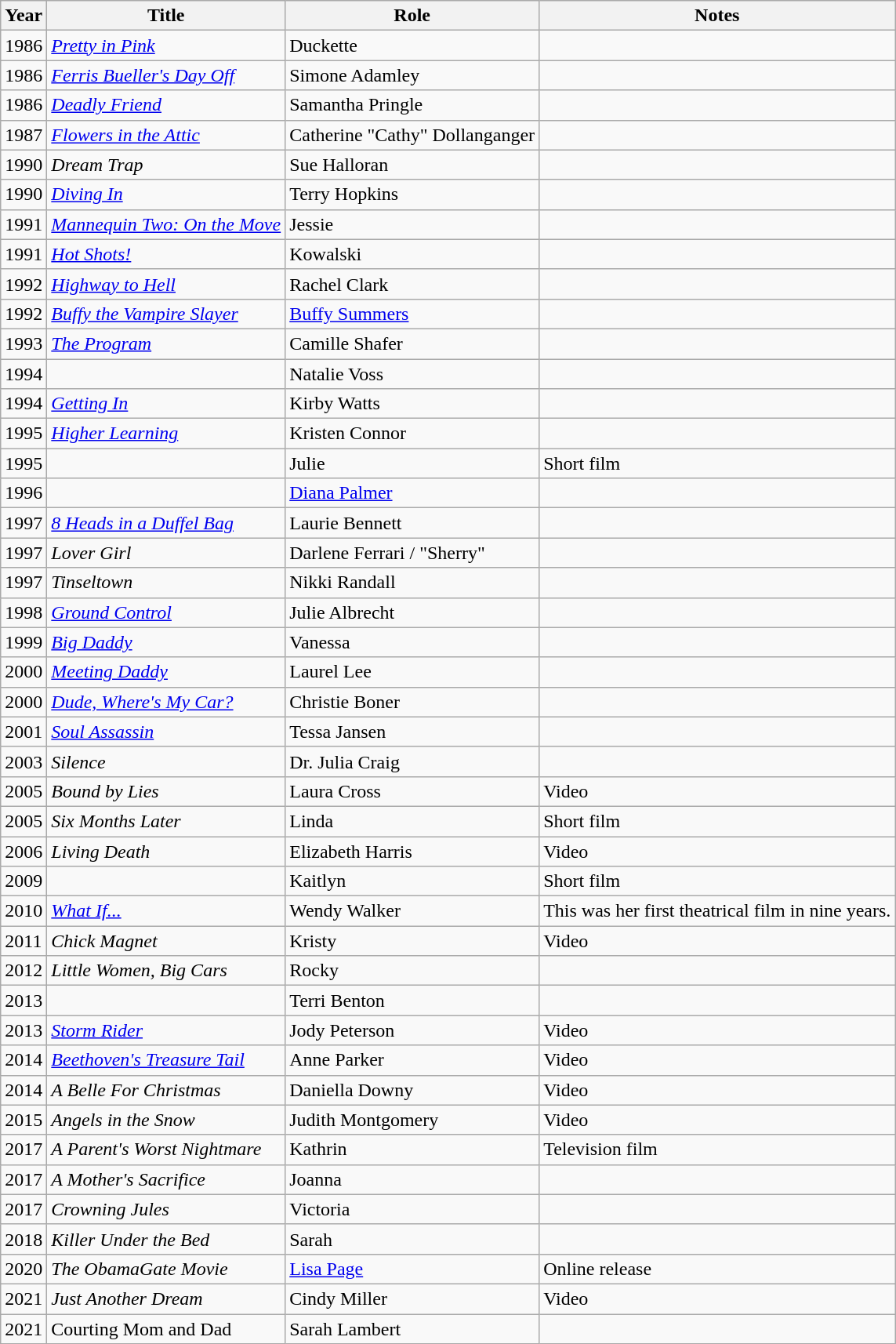<table class="wikitable sortable">
<tr>
<th>Year</th>
<th>Title</th>
<th>Role</th>
<th class="unsortable">Notes</th>
</tr>
<tr>
<td>1986</td>
<td><em><a href='#'>Pretty in Pink</a></em></td>
<td>Duckette</td>
<td></td>
</tr>
<tr>
<td>1986</td>
<td><em><a href='#'>Ferris Bueller's Day Off</a></em></td>
<td>Simone Adamley</td>
<td></td>
</tr>
<tr>
<td>1986</td>
<td><em><a href='#'>Deadly Friend</a></em></td>
<td>Samantha Pringle</td>
<td></td>
</tr>
<tr>
<td>1987</td>
<td><em><a href='#'>Flowers in the Attic</a></em></td>
<td>Catherine "Cathy" Dollanganger</td>
<td></td>
</tr>
<tr>
<td>1990</td>
<td><em>Dream Trap</em></td>
<td>Sue Halloran</td>
<td></td>
</tr>
<tr>
<td>1990</td>
<td><em><a href='#'>Diving In</a></em></td>
<td>Terry Hopkins</td>
<td></td>
</tr>
<tr>
<td>1991</td>
<td><em><a href='#'>Mannequin Two: On the Move</a></em></td>
<td>Jessie</td>
<td></td>
</tr>
<tr>
<td>1991</td>
<td><em><a href='#'>Hot Shots!</a></em></td>
<td>Kowalski</td>
<td></td>
</tr>
<tr>
<td>1992</td>
<td><em><a href='#'>Highway to Hell</a></em></td>
<td>Rachel Clark</td>
<td></td>
</tr>
<tr>
<td>1992</td>
<td><em><a href='#'>Buffy the Vampire Slayer</a></em></td>
<td><a href='#'>Buffy Summers</a></td>
<td></td>
</tr>
<tr>
<td>1993</td>
<td><em><a href='#'>The Program</a></em></td>
<td>Camille Shafer</td>
<td></td>
</tr>
<tr>
<td>1994</td>
<td><em></em></td>
<td>Natalie Voss</td>
<td></td>
</tr>
<tr>
<td>1994</td>
<td><em><a href='#'>Getting In</a></em></td>
<td>Kirby Watts</td>
<td></td>
</tr>
<tr>
<td>1995</td>
<td><em><a href='#'>Higher Learning</a></em></td>
<td>Kristen Connor</td>
<td></td>
</tr>
<tr>
<td>1995</td>
<td><em></em></td>
<td>Julie</td>
<td>Short film</td>
</tr>
<tr>
<td>1996</td>
<td><em></em></td>
<td><a href='#'>Diana Palmer</a></td>
<td></td>
</tr>
<tr>
<td>1997</td>
<td><em><a href='#'>8 Heads in a Duffel Bag</a></em></td>
<td>Laurie Bennett</td>
<td></td>
</tr>
<tr>
<td>1997</td>
<td><em>Lover Girl</em></td>
<td>Darlene Ferrari / "Sherry"</td>
<td></td>
</tr>
<tr>
<td>1997</td>
<td><em>Tinseltown</em></td>
<td>Nikki Randall</td>
<td></td>
</tr>
<tr>
<td>1998</td>
<td><em><a href='#'>Ground Control</a></em></td>
<td>Julie Albrecht</td>
<td></td>
</tr>
<tr>
<td>1999</td>
<td><em><a href='#'>Big Daddy</a></em></td>
<td>Vanessa</td>
<td></td>
</tr>
<tr>
<td>2000</td>
<td><em><a href='#'>Meeting Daddy</a></em></td>
<td>Laurel Lee</td>
<td></td>
</tr>
<tr>
<td>2000</td>
<td><em><a href='#'>Dude, Where's My Car?</a></em></td>
<td>Christie Boner</td>
<td></td>
</tr>
<tr>
<td>2001</td>
<td><em><a href='#'>Soul Assassin</a></em></td>
<td>Tessa Jansen</td>
<td></td>
</tr>
<tr>
<td>2003</td>
<td><em>Silence</em></td>
<td>Dr. Julia Craig</td>
<td></td>
</tr>
<tr>
<td>2005</td>
<td><em>Bound by Lies</em></td>
<td>Laura Cross</td>
<td>Video</td>
</tr>
<tr>
<td>2005</td>
<td><em>Six Months Later</em></td>
<td>Linda</td>
<td>Short film</td>
</tr>
<tr>
<td>2006</td>
<td><em>Living Death</em></td>
<td>Elizabeth Harris</td>
<td>Video</td>
</tr>
<tr>
<td>2009</td>
<td><em></em></td>
<td>Kaitlyn</td>
<td>Short film</td>
</tr>
<tr>
<td>2010</td>
<td><em><a href='#'>What If...</a></em></td>
<td>Wendy Walker</td>
<td>This was her first theatrical film in nine years.</td>
</tr>
<tr>
<td>2011</td>
<td><em>Chick Magnet</em></td>
<td>Kristy</td>
<td>Video</td>
</tr>
<tr>
<td>2012</td>
<td><em>Little Women, Big Cars</em></td>
<td>Rocky</td>
<td></td>
</tr>
<tr>
<td>2013</td>
<td><em></em></td>
<td>Terri Benton</td>
<td></td>
</tr>
<tr>
<td>2013</td>
<td><em><a href='#'>Storm Rider</a></em></td>
<td>Jody Peterson</td>
<td>Video</td>
</tr>
<tr>
<td>2014</td>
<td><em><a href='#'>Beethoven's Treasure Tail</a></em></td>
<td>Anne Parker</td>
<td>Video</td>
</tr>
<tr>
<td>2014</td>
<td><em>A Belle For Christmas</em></td>
<td>Daniella Downy</td>
<td>Video</td>
</tr>
<tr>
<td>2015</td>
<td><em>Angels in the Snow</em></td>
<td>Judith Montgomery</td>
<td>Video</td>
</tr>
<tr>
<td>2017</td>
<td><em>A Parent's Worst Nightmare</em></td>
<td>Kathrin</td>
<td>Television film</td>
</tr>
<tr>
<td>2017</td>
<td><em>A Mother's Sacrifice</em></td>
<td>Joanna</td>
<td></td>
</tr>
<tr>
<td>2017</td>
<td><em>Crowning Jules</em></td>
<td>Victoria</td>
<td></td>
</tr>
<tr>
<td>2018</td>
<td><em>Killer Under the Bed</em></td>
<td>Sarah</td>
<td></td>
</tr>
<tr>
<td>2020</td>
<td><em>The ObamaGate Movie</em></td>
<td><a href='#'>Lisa Page</a></td>
<td>Online release</td>
</tr>
<tr>
<td>2021</td>
<td><em>Just Another Dream</td>
<td>Cindy Miller</td>
<td>Video</td>
</tr>
<tr>
<td>2021</td>
<td></em>Courting Mom and Dad<em></td>
<td>Sarah Lambert</td>
<td></td>
</tr>
</table>
